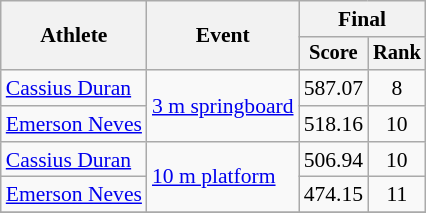<table class=wikitable style=font-size:90%;text-align:center>
<tr>
<th rowspan=2>Athlete</th>
<th rowspan=2>Event</th>
<th colspan=2>Final</th>
</tr>
<tr style=font-size:95%>
<th>Score</th>
<th>Rank</th>
</tr>
<tr>
<td align=left><a href='#'>Cassius Duran</a></td>
<td align=left rowspan=2><a href='#'>3 m springboard</a></td>
<td>587.07</td>
<td>8</td>
</tr>
<tr>
<td align=left><a href='#'>Emerson Neves</a></td>
<td>518.16</td>
<td>10</td>
</tr>
<tr>
<td align=left><a href='#'>Cassius Duran</a></td>
<td align=left rowspan=2><a href='#'>10 m platform</a></td>
<td>506.94</td>
<td>10</td>
</tr>
<tr>
<td align=left><a href='#'>Emerson Neves</a></td>
<td>474.15</td>
<td>11</td>
</tr>
<tr>
</tr>
</table>
